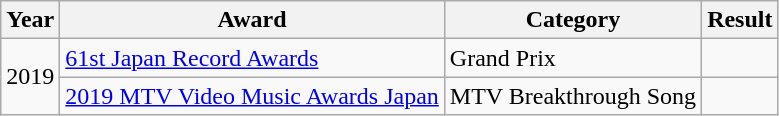<table class="wikitable">
<tr>
<th>Year</th>
<th>Award</th>
<th>Category</th>
<th>Result</th>
</tr>
<tr>
<td rowspan="2">2019</td>
<td><a href='#'>61st Japan Record Awards</a></td>
<td>Grand Prix</td>
<td></td>
</tr>
<tr>
<td><a href='#'>2019 MTV Video Music Awards Japan</a></td>
<td>MTV Breakthrough Song</td>
<td></td>
</tr>
</table>
